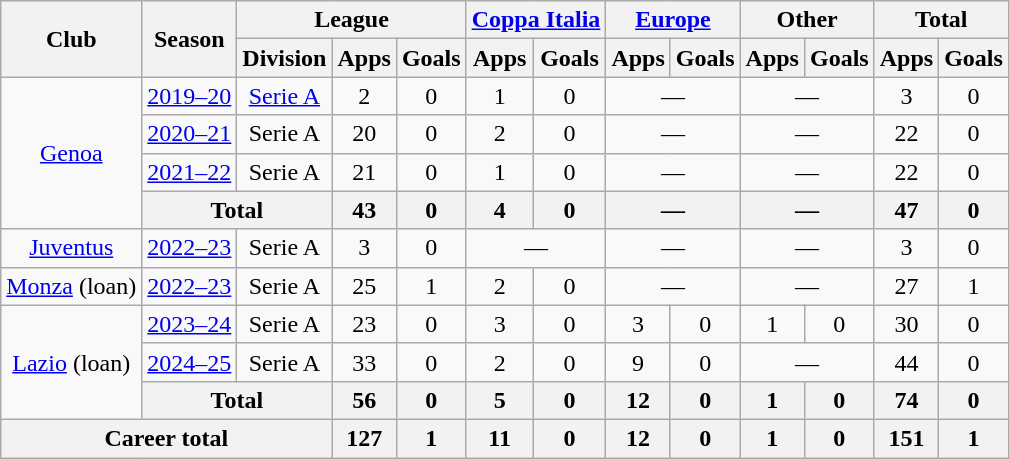<table class="wikitable" style="text-align: center">
<tr>
<th rowspan="2">Club</th>
<th rowspan="2">Season</th>
<th colspan="3">League</th>
<th colspan="2"><a href='#'>Coppa Italia</a></th>
<th colspan="2"><a href='#'>Europe</a></th>
<th colspan="2">Other</th>
<th colspan="2">Total</th>
</tr>
<tr>
<th>Division</th>
<th>Apps</th>
<th>Goals</th>
<th>Apps</th>
<th>Goals</th>
<th>Apps</th>
<th>Goals</th>
<th>Apps</th>
<th>Goals</th>
<th>Apps</th>
<th>Goals</th>
</tr>
<tr>
<td rowspan="4"><a href='#'>Genoa</a></td>
<td><a href='#'>2019–20</a></td>
<td><a href='#'>Serie A</a></td>
<td>2</td>
<td>0</td>
<td>1</td>
<td>0</td>
<td colspan="2">—</td>
<td colspan="2">—</td>
<td>3</td>
<td>0</td>
</tr>
<tr>
<td><a href='#'>2020–21</a></td>
<td>Serie A</td>
<td>20</td>
<td>0</td>
<td>2</td>
<td>0</td>
<td colspan="2">—</td>
<td colspan="2">—</td>
<td>22</td>
<td>0</td>
</tr>
<tr>
<td><a href='#'>2021–22</a></td>
<td>Serie A</td>
<td>21</td>
<td>0</td>
<td>1</td>
<td>0</td>
<td colspan="2">—</td>
<td colspan="2">—</td>
<td>22</td>
<td>0</td>
</tr>
<tr>
<th colspan="2">Total</th>
<th>43</th>
<th>0</th>
<th>4</th>
<th>0</th>
<th colspan="2">—</th>
<th colspan="2">—</th>
<th>47</th>
<th>0</th>
</tr>
<tr>
<td><a href='#'>Juventus</a></td>
<td><a href='#'>2022–23</a></td>
<td>Serie A</td>
<td>3</td>
<td>0</td>
<td colspan="2">—</td>
<td colspan="2">—</td>
<td colspan="2">—</td>
<td>3</td>
<td>0</td>
</tr>
<tr>
<td><a href='#'>Monza</a> (loan)</td>
<td><a href='#'>2022–23</a></td>
<td>Serie A</td>
<td>25</td>
<td>1</td>
<td>2</td>
<td>0</td>
<td colspan="2">—</td>
<td colspan="2">—</td>
<td>27</td>
<td>1</td>
</tr>
<tr>
<td rowspan="3"><a href='#'>Lazio</a> (loan)</td>
<td><a href='#'>2023–24</a></td>
<td>Serie A</td>
<td>23</td>
<td>0</td>
<td>3</td>
<td>0</td>
<td>3</td>
<td>0</td>
<td>1</td>
<td>0</td>
<td>30</td>
<td>0</td>
</tr>
<tr>
<td><a href='#'>2024–25</a></td>
<td>Serie A</td>
<td>33</td>
<td>0</td>
<td>2</td>
<td>0</td>
<td>9</td>
<td>0</td>
<td colspan="2">—</td>
<td>44</td>
<td>0</td>
</tr>
<tr>
<th colspan="2">Total</th>
<th>56</th>
<th>0</th>
<th>5</th>
<th>0</th>
<th>12</th>
<th>0</th>
<th>1</th>
<th>0</th>
<th>74</th>
<th>0</th>
</tr>
<tr>
<th colspan="3">Career total</th>
<th>127</th>
<th>1</th>
<th>11</th>
<th>0</th>
<th>12</th>
<th>0</th>
<th>1</th>
<th>0</th>
<th>151</th>
<th>1</th>
</tr>
</table>
